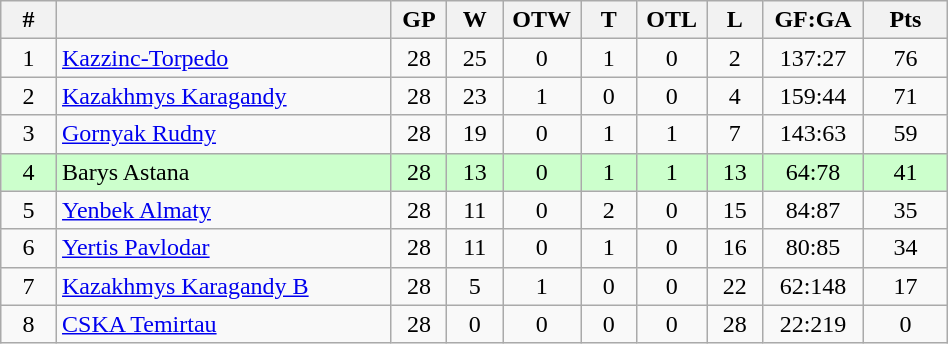<table class="wikitable" width="50%">
<tr>
<th width="5%" bgcolor="#e0e0e0">#</th>
<th width="30%" bgcolor="#e0e0e0"></th>
<th width="5%" bgcolor="#e0e0e0">GP</th>
<th width="5%" bgcolor="#e0e0e0">W</th>
<th width="5%" bgcolor="#e0e0e0">OTW</th>
<th width="5%" bgcolor="#e0e0e0">T</th>
<th width="5%" bgcolor="#e0e0e0">OTL</th>
<th width="5%" bgcolor="#e0e0e0">L</th>
<th width="7.5%" bgcolor="#e0e0e0">GF:GA</th>
<th width="7.5%" bgcolor="#e0e0e0">Pts</th>
</tr>
<tr align="center">
<td>1</td>
<td align="left"><a href='#'>Kazzinc-Torpedo</a></td>
<td>28</td>
<td>25</td>
<td>0</td>
<td>1</td>
<td>0</td>
<td>2</td>
<td>137:27</td>
<td>76</td>
</tr>
<tr align="center">
<td>2</td>
<td align="left"><a href='#'>Kazakhmys Karagandy</a></td>
<td>28</td>
<td>23</td>
<td>1</td>
<td>0</td>
<td>0</td>
<td>4</td>
<td>159:44</td>
<td>71</td>
</tr>
<tr align="center">
<td>3</td>
<td align="left"><a href='#'>Gornyak Rudny</a></td>
<td>28</td>
<td>19</td>
<td>0</td>
<td>1</td>
<td>1</td>
<td>7</td>
<td>143:63</td>
<td>59</td>
</tr>
<tr align="center" bgcolor="#CCFFCC">
<td>4</td>
<td align="left">Barys Astana</td>
<td>28</td>
<td>13</td>
<td>0</td>
<td>1</td>
<td>1</td>
<td>13</td>
<td>64:78</td>
<td>41</td>
</tr>
<tr align="center">
<td>5</td>
<td align="left"><a href='#'>Yenbek Almaty</a></td>
<td>28</td>
<td>11</td>
<td>0</td>
<td>2</td>
<td>0</td>
<td>15</td>
<td>84:87</td>
<td>35</td>
</tr>
<tr align="center">
<td>6</td>
<td align="left"><a href='#'>Yertis Pavlodar</a></td>
<td>28</td>
<td>11</td>
<td>0</td>
<td>1</td>
<td>0</td>
<td>16</td>
<td>80:85</td>
<td>34</td>
</tr>
<tr align="center">
<td>7</td>
<td align="left"><a href='#'>Kazakhmys Karagandy B</a></td>
<td>28</td>
<td>5</td>
<td>1</td>
<td>0</td>
<td>0</td>
<td>22</td>
<td>62:148</td>
<td>17</td>
</tr>
<tr align="center">
<td>8</td>
<td align="left"><a href='#'>CSKA Temirtau</a></td>
<td>28</td>
<td>0</td>
<td>0</td>
<td>0</td>
<td>0</td>
<td>28</td>
<td>22:219</td>
<td>0</td>
</tr>
</table>
